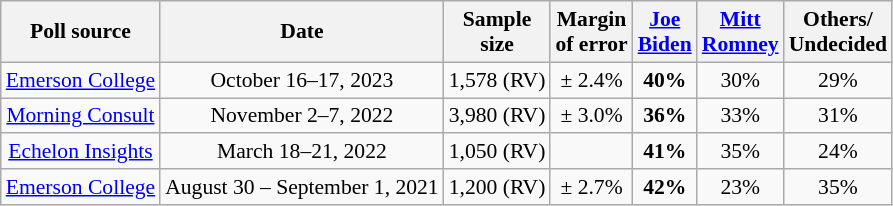<table class="wikitable sortable mw-datatable" style="text-align:center;font-size:90%;line-height:17px">
<tr>
<th>Poll source</th>
<th>Date</th>
<th>Sample<br>size</th>
<th>Margin<br>of error</th>
<th class="unsortable"><a href='#'>Joe<br>Biden</a><br><small></small></th>
<th class="unsortable"><a href='#'>Mitt<br>Romney</a><br><small></small></th>
<th class="unsortable">Others/<br>Undecided</th>
</tr>
<tr>
<td><a href='#'>Emerson College</a></td>
<td data-sort-value="2023-10-16">October 16–17, 2023</td>
<td>1,578 (RV)</td>
<td>± 2.4%</td>
<td><strong>40%</strong></td>
<td>30%</td>
<td>29%</td>
</tr>
<tr>
<td><a href='#'>Morning Consult</a></td>
<td data-sort-value="2022-11-07">November 2–7, 2022</td>
<td>3,980 (RV)</td>
<td>± 3.0%</td>
<td><strong>36%</strong></td>
<td>33%</td>
<td>31%</td>
</tr>
<tr>
<td><a href='#'>Echelon Insights</a></td>
<td data-sort-value="2022-03-21">March 18–21, 2022</td>
<td>1,050 (RV)</td>
<td></td>
<td><strong>41%</strong></td>
<td>35%</td>
<td>24%</td>
</tr>
<tr>
<td><a href='#'>Emerson College</a></td>
<td data-sort-value="2021-09-01">August 30 – September 1, 2021</td>
<td>1,200 (RV)</td>
<td>± 2.7%</td>
<td><strong>42%</strong></td>
<td>23%</td>
<td>35%</td>
</tr>
</table>
